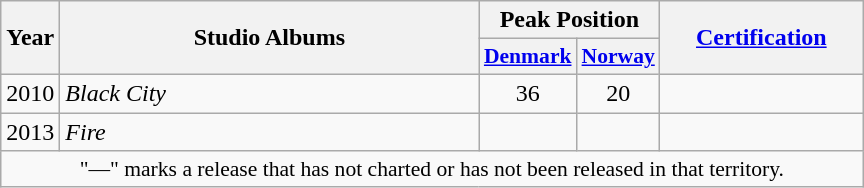<table class="wikitable plainrowheaders" style="text-align:left;" border="1">
<tr>
<th scope="col" rowspan="2">Year</th>
<th scope="col" rowspan="2" style="width:17em;">Studio Albums</th>
<th scope="col" colspan="2">Peak Position</th>
<th scope="col" rowspan="2" style="width:8em;"><a href='#'>Certification</a></th>
</tr>
<tr>
<th scope="col" style="width:3em;font-size:90%;"><a href='#'>Denmark</a><br></th>
<th scope="col" style="width:3em;font-size:90%;"><a href='#'>Norway</a><br></th>
</tr>
<tr>
<td>2010</td>
<td><em>Black City</em></td>
<td style="text-align:center;">36</td>
<td style="text-align:center;">20</td>
<td></td>
</tr>
<tr>
<td>2013</td>
<td><em>Fire</em></td>
<td style="text-align:center;"></td>
<td style="text-align:center;"></td>
<td></td>
</tr>
<tr>
<td colspan="6" style="font-size:90%;text-align:center;">"—" marks a release that has not charted or has not been released in that territory.</td>
</tr>
</table>
